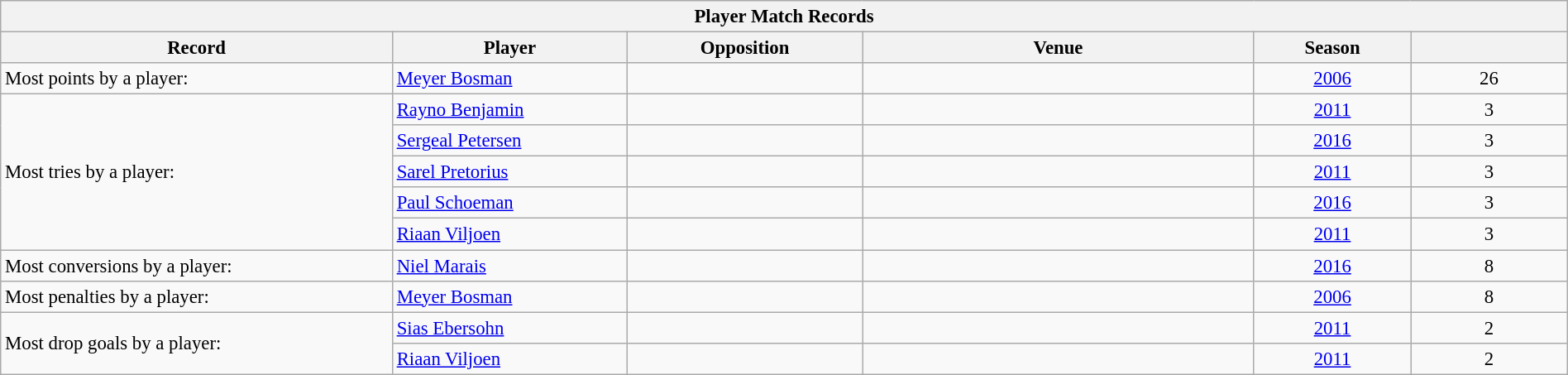<table class="wikitable collapsible" style="text-align:left; font-size:95%; width:100%;">
<tr>
<th colspan="6">Player Match Records</th>
</tr>
<tr>
<th style="width:25%;">Record</th>
<th style="width:15%;">Player</th>
<th style="width:15%;">Opposition</th>
<th style="width:25%;">Venue</th>
<th style="width:10%;">Season</th>
<th style="width:10%;"><br></th>
</tr>
<tr>
<td>Most points by a player:</td>
<td><a href='#'>Meyer Bosman</a></td>
<td></td>
<td></td>
<td style="text-align:center"><a href='#'>2006</a></td>
<td style="text-align:center">26</td>
</tr>
<tr>
<td rowspan="5">Most tries by a player:</td>
<td><a href='#'>Rayno Benjamin</a></td>
<td></td>
<td></td>
<td style="text-align:center"><a href='#'>2011</a></td>
<td style="text-align:center">3</td>
</tr>
<tr>
<td><a href='#'>Sergeal Petersen</a></td>
<td></td>
<td></td>
<td style="text-align:center"><a href='#'>2016</a></td>
<td style="text-align:center">3</td>
</tr>
<tr>
<td><a href='#'>Sarel Pretorius</a></td>
<td></td>
<td></td>
<td style="text-align:center"><a href='#'>2011</a></td>
<td style="text-align:center">3</td>
</tr>
<tr>
<td><a href='#'>Paul Schoeman</a></td>
<td></td>
<td></td>
<td style="text-align:center"><a href='#'>2016</a></td>
<td style="text-align:center">3</td>
</tr>
<tr>
<td><a href='#'>Riaan Viljoen</a></td>
<td></td>
<td></td>
<td style="text-align:center"><a href='#'>2011</a></td>
<td style="text-align:center">3</td>
</tr>
<tr>
<td>Most conversions by a player:</td>
<td><a href='#'>Niel Marais</a></td>
<td></td>
<td></td>
<td style="text-align:center"><a href='#'>2016</a></td>
<td style="text-align:center">8</td>
</tr>
<tr>
<td>Most penalties by a player:</td>
<td><a href='#'>Meyer Bosman</a></td>
<td></td>
<td></td>
<td style="text-align:center"><a href='#'>2006</a></td>
<td style="text-align:center">8</td>
</tr>
<tr>
<td rowspan="2">Most drop goals by a player:</td>
<td><a href='#'>Sias Ebersohn</a></td>
<td></td>
<td></td>
<td style="text-align:center"><a href='#'>2011</a></td>
<td style="text-align:center">2</td>
</tr>
<tr>
<td><a href='#'>Riaan Viljoen</a></td>
<td></td>
<td></td>
<td style="text-align:center"><a href='#'>2011</a></td>
<td style="text-align:center">2</td>
</tr>
</table>
